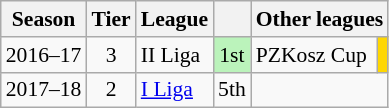<table class="wikitable" style="font-size:90%; text-align:center;">
<tr>
<th>Season</th>
<th>Tier</th>
<th>League</th>
<th></th>
<th colspan=2>Other leagues</th>
</tr>
<tr>
<td>2016–17</td>
<td>3</td>
<td align=left>II Liga</td>
<td bgcolor=#BBF3BB>1st</td>
<td align=left>PZKosz Cup</td>
<td style="text-align:center; background:gold;"></td>
</tr>
<tr>
<td>2017–18</td>
<td>2</td>
<td align=left><a href='#'>I Liga</a></td>
<td>5th</td>
<td colspan=2></td>
</tr>
</table>
